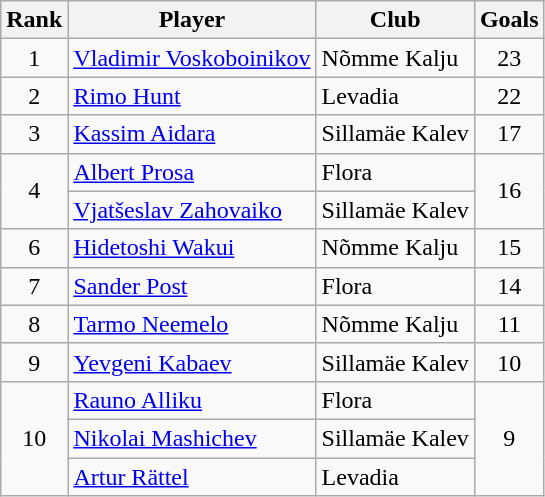<table class="wikitable" style="text-align:center">
<tr>
<th>Rank</th>
<th>Player</th>
<th>Club</th>
<th>Goals</th>
</tr>
<tr>
<td>1</td>
<td align=left> <a href='#'>Vladimir Voskoboinikov</a></td>
<td align=left>Nõmme Kalju</td>
<td>23</td>
</tr>
<tr>
<td>2</td>
<td align=left> <a href='#'>Rimo Hunt</a></td>
<td align=left>Levadia</td>
<td>22</td>
</tr>
<tr>
<td>3</td>
<td align=left> <a href='#'>Kassim Aidara</a></td>
<td align=left>Sillamäe Kalev</td>
<td>17</td>
</tr>
<tr>
<td rowspan=2>4</td>
<td align=left> <a href='#'>Albert Prosa</a></td>
<td align=left>Flora</td>
<td rowspan=2>16</td>
</tr>
<tr>
<td align=left> <a href='#'>Vjatšeslav Zahovaiko</a></td>
<td align=left>Sillamäe Kalev</td>
</tr>
<tr>
<td>6</td>
<td align=left> <a href='#'>Hidetoshi Wakui</a></td>
<td align=left>Nõmme Kalju</td>
<td>15</td>
</tr>
<tr>
<td>7</td>
<td align=left> <a href='#'>Sander Post</a></td>
<td align=left>Flora</td>
<td>14</td>
</tr>
<tr>
<td>8</td>
<td align=left> <a href='#'>Tarmo Neemelo</a></td>
<td align=left>Nõmme Kalju</td>
<td>11</td>
</tr>
<tr>
<td>9</td>
<td align=left> <a href='#'>Yevgeni Kabaev</a></td>
<td align=left>Sillamäe Kalev</td>
<td>10</td>
</tr>
<tr>
<td rowspan=3>10</td>
<td align=left> <a href='#'>Rauno Alliku</a></td>
<td align=left>Flora</td>
<td rowspan=3>9</td>
</tr>
<tr>
<td align=left> <a href='#'>Nikolai Mashichev</a></td>
<td align=left>Sillamäe Kalev</td>
</tr>
<tr>
<td align=left> <a href='#'>Artur Rättel</a></td>
<td align=left>Levadia</td>
</tr>
</table>
